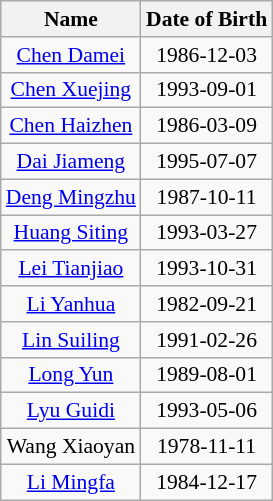<table class=wikitable style="text-align: center; font-size:90%">
<tr>
<th>Name</th>
<th>Date of Birth</th>
</tr>
<tr>
<td><a href='#'>Chen Damei</a></td>
<td>1986-12-03</td>
</tr>
<tr>
<td><a href='#'>Chen Xuejing</a></td>
<td>1993-09-01</td>
</tr>
<tr>
<td><a href='#'>Chen Haizhen</a></td>
<td>1986-03-09</td>
</tr>
<tr>
<td><a href='#'>Dai Jiameng</a></td>
<td>1995-07-07</td>
</tr>
<tr>
<td><a href='#'>Deng Mingzhu</a></td>
<td>1987-10-11</td>
</tr>
<tr>
<td><a href='#'>Huang Siting</a></td>
<td>1993-03-27</td>
</tr>
<tr>
<td><a href='#'>Lei Tianjiao</a></td>
<td>1993-10-31</td>
</tr>
<tr>
<td><a href='#'>Li Yanhua</a></td>
<td>1982-09-21</td>
</tr>
<tr>
<td><a href='#'>Lin Suiling</a></td>
<td>1991-02-26</td>
</tr>
<tr>
<td><a href='#'>Long Yun</a></td>
<td>1989-08-01</td>
</tr>
<tr>
<td><a href='#'>Lyu Guidi</a></td>
<td>1993-05-06</td>
</tr>
<tr>
<td>Wang Xiaoyan</td>
<td>1978-11-11</td>
</tr>
<tr>
<td><a href='#'>Li Mingfa</a></td>
<td>1984-12-17</td>
</tr>
</table>
